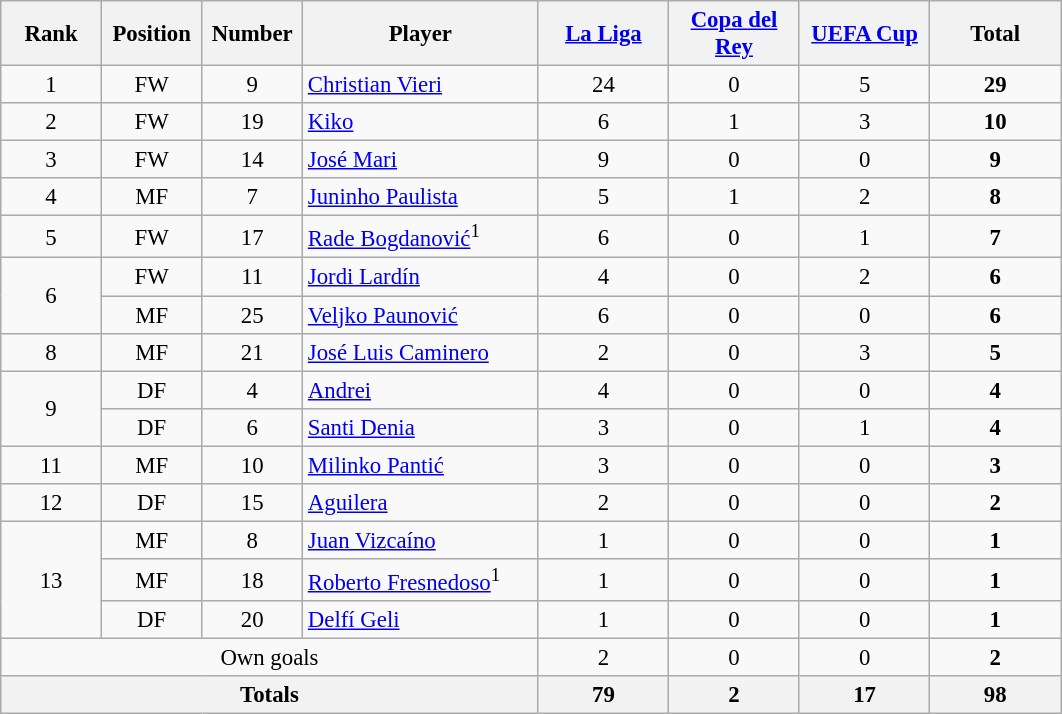<table class="wikitable" style="font-size: 95%; text-align: center">
<tr>
<th width=60>Rank</th>
<th width=60>Position</th>
<th width=60>Number</th>
<th width=150>Player</th>
<th width=80><a href='#'>La Liga</a></th>
<th width=80><a href='#'>Copa del Rey</a></th>
<th width=80><a href='#'>UEFA Cup</a></th>
<th width=80><strong>Total</strong></th>
</tr>
<tr>
<td>1</td>
<td>FW</td>
<td>9</td>
<td align=left> <a href='#'>Christian Vieri</a></td>
<td>24</td>
<td>0</td>
<td>5</td>
<td><strong>29</strong></td>
</tr>
<tr>
<td>2</td>
<td>FW</td>
<td>19</td>
<td align=left> <a href='#'>Kiko</a></td>
<td>6</td>
<td>1</td>
<td>3</td>
<td><strong>10</strong></td>
</tr>
<tr>
<td>3</td>
<td>FW</td>
<td>14</td>
<td align=left> <a href='#'>José Mari</a></td>
<td>9</td>
<td>0</td>
<td>0</td>
<td><strong>9</strong></td>
</tr>
<tr>
<td>4</td>
<td>MF</td>
<td>7</td>
<td align=left> <a href='#'>Juninho Paulista</a></td>
<td>5</td>
<td>1</td>
<td>2</td>
<td><strong>8</strong></td>
</tr>
<tr>
<td>5</td>
<td>FW</td>
<td>17</td>
<td align=left> <a href='#'>Rade Bogdanović</a><sup>1</sup></td>
<td>6</td>
<td>0</td>
<td>1</td>
<td><strong>7</strong></td>
</tr>
<tr>
<td rowspan=2>6</td>
<td>FW</td>
<td>11</td>
<td align=left> <a href='#'>Jordi Lardín</a></td>
<td>4</td>
<td>0</td>
<td>2</td>
<td><strong>6</strong></td>
</tr>
<tr>
<td>MF</td>
<td>25</td>
<td align=left> <a href='#'>Veljko Paunović</a></td>
<td>6</td>
<td>0</td>
<td>0</td>
<td><strong>6</strong></td>
</tr>
<tr>
<td>8</td>
<td>MF</td>
<td>21</td>
<td align=left> <a href='#'>José Luis Caminero</a></td>
<td>2</td>
<td>0</td>
<td>3</td>
<td><strong>5</strong></td>
</tr>
<tr>
<td rowspan=2>9</td>
<td>DF</td>
<td>4</td>
<td align=left> <a href='#'>Andrei</a></td>
<td>4</td>
<td>0</td>
<td>0</td>
<td><strong>4</strong></td>
</tr>
<tr>
<td>DF</td>
<td>6</td>
<td align=left> <a href='#'>Santi Denia</a></td>
<td>3</td>
<td>0</td>
<td>1</td>
<td><strong>4</strong></td>
</tr>
<tr>
<td>11</td>
<td>MF</td>
<td>10</td>
<td align=left> <a href='#'>Milinko Pantić</a></td>
<td>3</td>
<td>0</td>
<td>0</td>
<td><strong>3</strong></td>
</tr>
<tr>
<td>12</td>
<td>DF</td>
<td>15</td>
<td align=left> <a href='#'>Aguilera</a></td>
<td>2</td>
<td>0</td>
<td>0</td>
<td><strong>2</strong></td>
</tr>
<tr>
<td rowspan=3>13</td>
<td>MF</td>
<td>8</td>
<td align=left> <a href='#'>Juan Vizcaíno</a></td>
<td>1</td>
<td>0</td>
<td>0</td>
<td><strong>1</strong></td>
</tr>
<tr>
<td>MF</td>
<td>18</td>
<td align=left> <a href='#'>Roberto Fresnedoso</a><sup>1</sup></td>
<td>1</td>
<td>0</td>
<td>0</td>
<td><strong>1</strong></td>
</tr>
<tr>
<td>DF</td>
<td>20</td>
<td align=left> <a href='#'>Delfí Geli</a></td>
<td>1</td>
<td>0</td>
<td>0</td>
<td><strong>1</strong></td>
</tr>
<tr>
<td colspan=4>Own goals</td>
<td>2</td>
<td>0</td>
<td>0</td>
<td><strong>2</strong></td>
</tr>
<tr>
<th colspan=4>Totals</th>
<th>79</th>
<th>2</th>
<th>17</th>
<th>98</th>
</tr>
</table>
